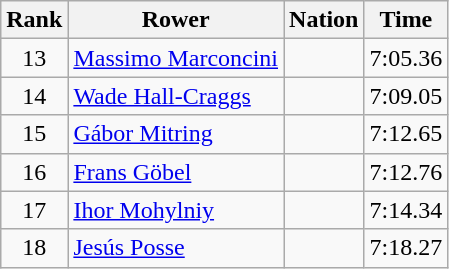<table class="wikitable sortable" style="text-align:center">
<tr>
<th>Rank</th>
<th>Rower</th>
<th>Nation</th>
<th>Time</th>
</tr>
<tr>
<td>13</td>
<td align=left><a href='#'>Massimo Marconcini</a></td>
<td align=left></td>
<td>7:05.36</td>
</tr>
<tr>
<td>14</td>
<td align=left><a href='#'>Wade Hall-Craggs</a></td>
<td align=left></td>
<td>7:09.05</td>
</tr>
<tr>
<td>15</td>
<td align=left><a href='#'>Gábor Mitring</a></td>
<td align=left></td>
<td>7:12.65</td>
</tr>
<tr>
<td>16</td>
<td align=left><a href='#'>Frans Göbel</a></td>
<td align=left></td>
<td>7:12.76</td>
</tr>
<tr>
<td>17</td>
<td align=left><a href='#'>Ihor Mohylniy</a></td>
<td align=left></td>
<td>7:14.34</td>
</tr>
<tr>
<td>18</td>
<td align=left><a href='#'>Jesús Posse</a></td>
<td align=left></td>
<td>7:18.27</td>
</tr>
</table>
